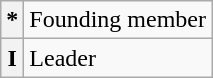<table class="wikitable">
<tr>
<th>*</th>
<td>Founding member</td>
</tr>
<tr>
<th><strong>I</strong></th>
<td>Leader</td>
</tr>
</table>
